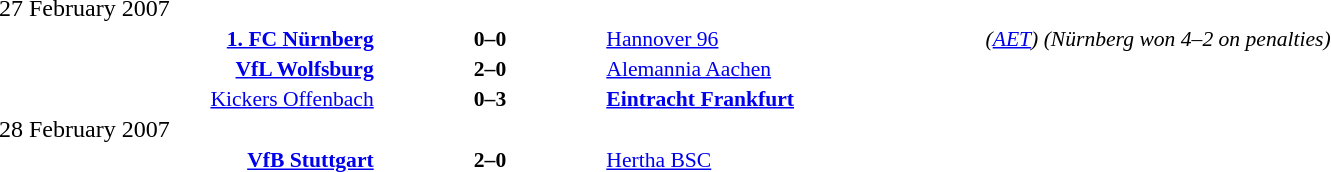<table width=100% cellspacing=1>
<tr>
<th width=20%></th>
<th width=12%></th>
<th width=20%></th>
<th></th>
</tr>
<tr>
<td>27 February 2007</td>
</tr>
<tr style=font-size:90%>
<td align=right><strong><a href='#'>1. FC Nürnberg</a></strong></td>
<td align=center><strong>0–0</strong></td>
<td><a href='#'>Hannover 96</a></td>
<td><em>(<a href='#'>AET</a>) (Nürnberg won 4–2 on penalties)</em></td>
</tr>
<tr style=font-size:90%>
<td align=right><strong><a href='#'>VfL Wolfsburg</a></strong></td>
<td align=center><strong>2–0</strong></td>
<td><a href='#'>Alemannia Aachen</a></td>
</tr>
<tr style=font-size:90%>
<td align=right><a href='#'>Kickers Offenbach</a></td>
<td align=center><strong>0–3</strong></td>
<td><strong><a href='#'>Eintracht Frankfurt</a></strong></td>
</tr>
<tr>
<td>28 February 2007</td>
</tr>
<tr style=font-size:90%>
<td align=right><strong><a href='#'>VfB Stuttgart</a></strong></td>
<td align=center><strong>2–0</strong></td>
<td><a href='#'>Hertha BSC</a></td>
</tr>
</table>
